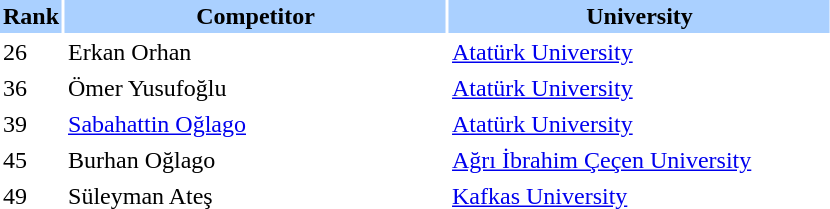<table border="0" cellspacing="2" cellpadding="2">
<tr bgcolor=AAD0FF>
<th width=20>Rank</th>
<th width=250>Competitor</th>
<th width=250>University</th>
</tr>
<tr>
<td>26</td>
<td>Erkan Orhan</td>
<td><a href='#'>Atatürk University</a></td>
</tr>
<tr>
<td>36</td>
<td>Ömer Yusufoğlu</td>
<td><a href='#'>Atatürk University</a></td>
</tr>
<tr>
<td>39</td>
<td><a href='#'>Sabahattin Oğlago</a></td>
<td><a href='#'>Atatürk University</a></td>
</tr>
<tr>
<td>45</td>
<td>Burhan Oğlago</td>
<td><a href='#'>Ağrı İbrahim Çeçen University</a></td>
</tr>
<tr>
<td>49</td>
<td>Süleyman Ateş</td>
<td><a href='#'>Kafkas University</a></td>
</tr>
</table>
